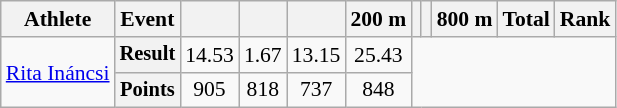<table class=wikitable style="font-size:90%; text-align:center">
<tr>
<th>Athlete</th>
<th>Event</th>
<th></th>
<th></th>
<th></th>
<th>200 m</th>
<th></th>
<th></th>
<th>800 m</th>
<th>Total</th>
<th>Rank</th>
</tr>
<tr align=center>
<td align=left rowspan=2><a href='#'>Rita Ináncsi</a></td>
<th style="font-size:95%">Result</th>
<td>14.53</td>
<td>1.67</td>
<td>13.15</td>
<td>25.43</td>
<td rowspan=2 colspan=5></td>
</tr>
<tr align=center>
<th style="font-size:95%">Points</th>
<td>905</td>
<td>818</td>
<td>737</td>
<td>848</td>
</tr>
</table>
